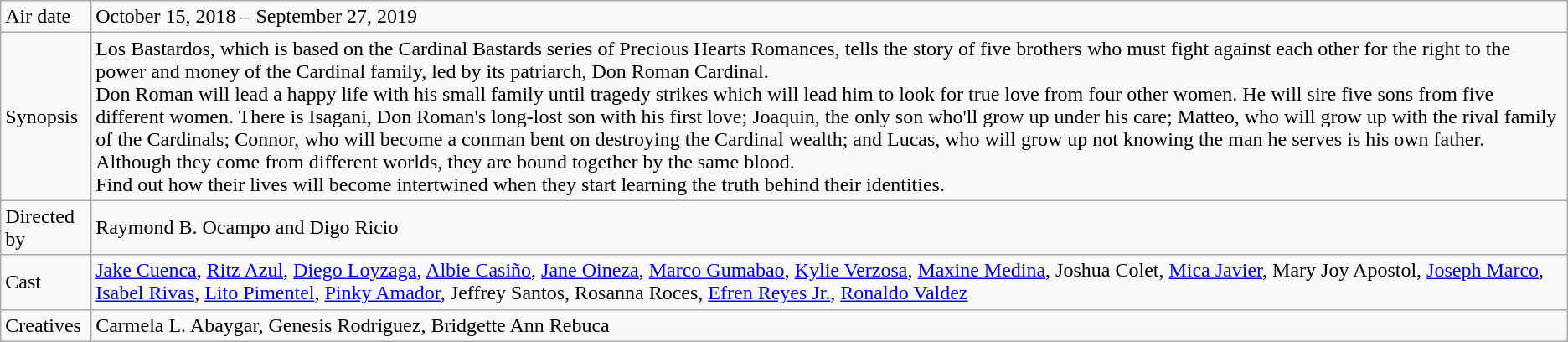<table class="wikitable">
<tr>
<td>Air date</td>
<td>October 15, 2018 – September 27, 2019</td>
</tr>
<tr>
<td>Synopsis</td>
<td>Los Bastardos, which is based on the Cardinal Bastards series of Precious Hearts Romances, tells the story of five brothers who must fight against each other for the right to the power and money of the Cardinal family, led by its patriarch, Don Roman Cardinal.<br>Don Roman will lead a happy life with his small family until tragedy strikes which will lead him to look for true love from four other women. He will sire five sons from five different women. There is Isagani, Don Roman's long-lost son with his first love; Joaquin, the only son who'll grow up under his care; Matteo, who will grow up with the rival family of the Cardinals; Connor, who will become a conman bent on destroying the Cardinal wealth; and Lucas, who will grow up not knowing the man he serves is his own father. Although they come from different worlds, they are bound together by the same blood.<br>Find out how their lives will become intertwined when they start learning the truth behind their identities.</td>
</tr>
<tr>
<td>Directed by</td>
<td>Raymond B. Ocampo and Digo Ricio</td>
</tr>
<tr>
<td>Cast</td>
<td><a href='#'>Jake Cuenca</a>, <a href='#'>Ritz Azul</a>, <a href='#'>Diego Loyzaga</a>, <a href='#'>Albie Casiño</a>, <a href='#'>Jane Oineza</a>, <a href='#'>Marco Gumabao</a>, <a href='#'>Kylie Verzosa</a>, <a href='#'>Maxine Medina</a>, Joshua Colet, <a href='#'>Mica Javier</a>, Mary Joy Apostol, <a href='#'>Joseph Marco</a>, <a href='#'>Isabel Rivas</a>, <a href='#'>Lito Pimentel</a>, <a href='#'>Pinky Amador</a>, Jeffrey Santos, Rosanna Roces, <a href='#'>Efren Reyes Jr.</a>, <a href='#'>Ronaldo Valdez</a></td>
</tr>
<tr>
<td>Creatives</td>
<td>Carmela L. Abaygar, Genesis Rodriguez, Bridgette Ann Rebuca</td>
</tr>
</table>
